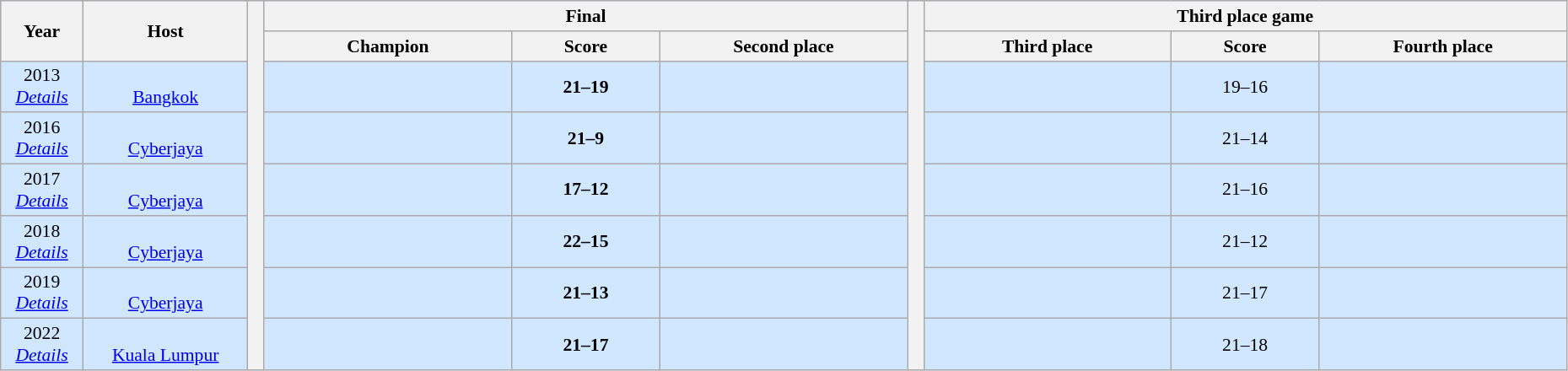<table class="wikitable" style="font-size:90%; width: 98%; text-align: center;">
<tr bgcolor=#C1D8FF>
<th rowspan=2 width=5%>Year</th>
<th rowspan=2 width=10%>Host</th>
<th width=1% rowspan=8 bgcolor=ffffff></th>
<th colspan=3>Final</th>
<th width=1% rowspan=8 bgcolor=ffffff></th>
<th colspan=3>Third place game</th>
</tr>
<tr bgcolor=#EFEFEF>
<th width=15%>Champion</th>
<th width=9%>Score</th>
<th width=15%>Second place</th>
<th width=15%>Third place</th>
<th width=9%>Score</th>
<th width=15%>Fourth place</th>
</tr>
<tr bgcolor=#D0E7FF>
<td>2013 <br> <em><a href='#'>Details</a></em></td>
<td><br><a href='#'>Bangkok</a></td>
<td><strong></strong></td>
<td><strong>21–19 </strong></td>
<td></td>
<td></td>
<td>19–16</td>
<td></td>
</tr>
<tr bgcolor=#D0E7FF>
<td>2016 <br> <em><a href='#'>Details</a></em></td>
<td><br><a href='#'>Cyberjaya</a></td>
<td><strong></strong></td>
<td><strong>21–9</strong></td>
<td></td>
<td></td>
<td>21–14</td>
<td></td>
</tr>
<tr bgcolor=#D0E7FF>
<td>2017 <br> <em><a href='#'>Details</a></em></td>
<td><br><a href='#'>Cyberjaya</a></td>
<td><strong></strong></td>
<td><strong>17–12</strong></td>
<td></td>
<td></td>
<td>21–16</td>
<td></td>
</tr>
<tr bgcolor=#D0E7FF>
<td>2018 <br> <em><a href='#'>Details</a></em></td>
<td><br><a href='#'>Cyberjaya</a></td>
<td><strong></strong></td>
<td><strong>22–15</strong></td>
<td></td>
<td></td>
<td>21–12</td>
<td></td>
</tr>
<tr bgcolor=#D0E7FF>
<td>2019 <br> <em><a href='#'>Details</a></em></td>
<td><br><a href='#'>Cyberjaya</a></td>
<td><strong></strong></td>
<td><strong>21–13</strong></td>
<td></td>
<td></td>
<td>21–17</td>
<td></td>
</tr>
<tr bgcolor=#D0E7FF>
<td>2022 <br> <em><a href='#'>Details</a></em></td>
<td><br><a href='#'>Kuala Lumpur</a></td>
<td><strong></strong></td>
<td><strong>21–17</strong></td>
<td></td>
<td></td>
<td>21–18</td>
<td></td>
</tr>
</table>
